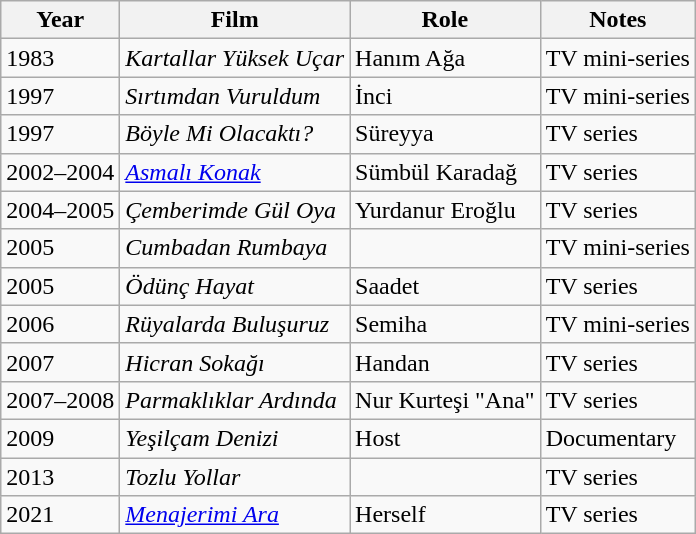<table Class="wikitable sortable">
<tr>
<th>Year</th>
<th>Film</th>
<th>Role</th>
<th class="unsortable">Notes</th>
</tr>
<tr>
<td>1983</td>
<td><em>Kartallar Yüksek Uçar</em></td>
<td>Hanım Ağa</td>
<td>TV mini-series</td>
</tr>
<tr>
<td>1997</td>
<td><em>Sırtımdan Vuruldum</em></td>
<td>İnci</td>
<td>TV mini-series</td>
</tr>
<tr>
<td>1997</td>
<td><em>Böyle Mi Olacaktı?</em></td>
<td>Süreyya</td>
<td>TV series</td>
</tr>
<tr>
<td>2002–2004</td>
<td><em><a href='#'>Asmalı Konak</a></em></td>
<td>Sümbül Karadağ</td>
<td>TV series</td>
</tr>
<tr>
<td>2004–2005</td>
<td><em>Çemberimde Gül Oya</em></td>
<td>Yurdanur Eroğlu</td>
<td>TV series</td>
</tr>
<tr>
<td>2005</td>
<td><em>Cumbadan Rumbaya</em></td>
<td></td>
<td>TV mini-series</td>
</tr>
<tr>
<td>2005</td>
<td><em>Ödünç Hayat</em></td>
<td>Saadet</td>
<td>TV series</td>
</tr>
<tr>
<td>2006</td>
<td><em>Rüyalarda Buluşuruz</em></td>
<td>Semiha</td>
<td>TV mini-series</td>
</tr>
<tr>
<td>2007</td>
<td><em>Hicran Sokağı</em></td>
<td>Handan</td>
<td>TV series</td>
</tr>
<tr>
<td>2007–2008</td>
<td><em>Parmaklıklar Ardında</em></td>
<td>Nur Kurteşi "Ana"</td>
<td>TV series</td>
</tr>
<tr>
<td>2009</td>
<td><em>Yeşilçam Denizi</em></td>
<td>Host</td>
<td>Documentary</td>
</tr>
<tr>
<td>2013</td>
<td><em>Tozlu Yollar</em></td>
<td></td>
<td>TV series</td>
</tr>
<tr>
<td>2021</td>
<td><em><a href='#'>Menajerimi Ara</a></em></td>
<td>Herself</td>
<td>TV series</td>
</tr>
</table>
